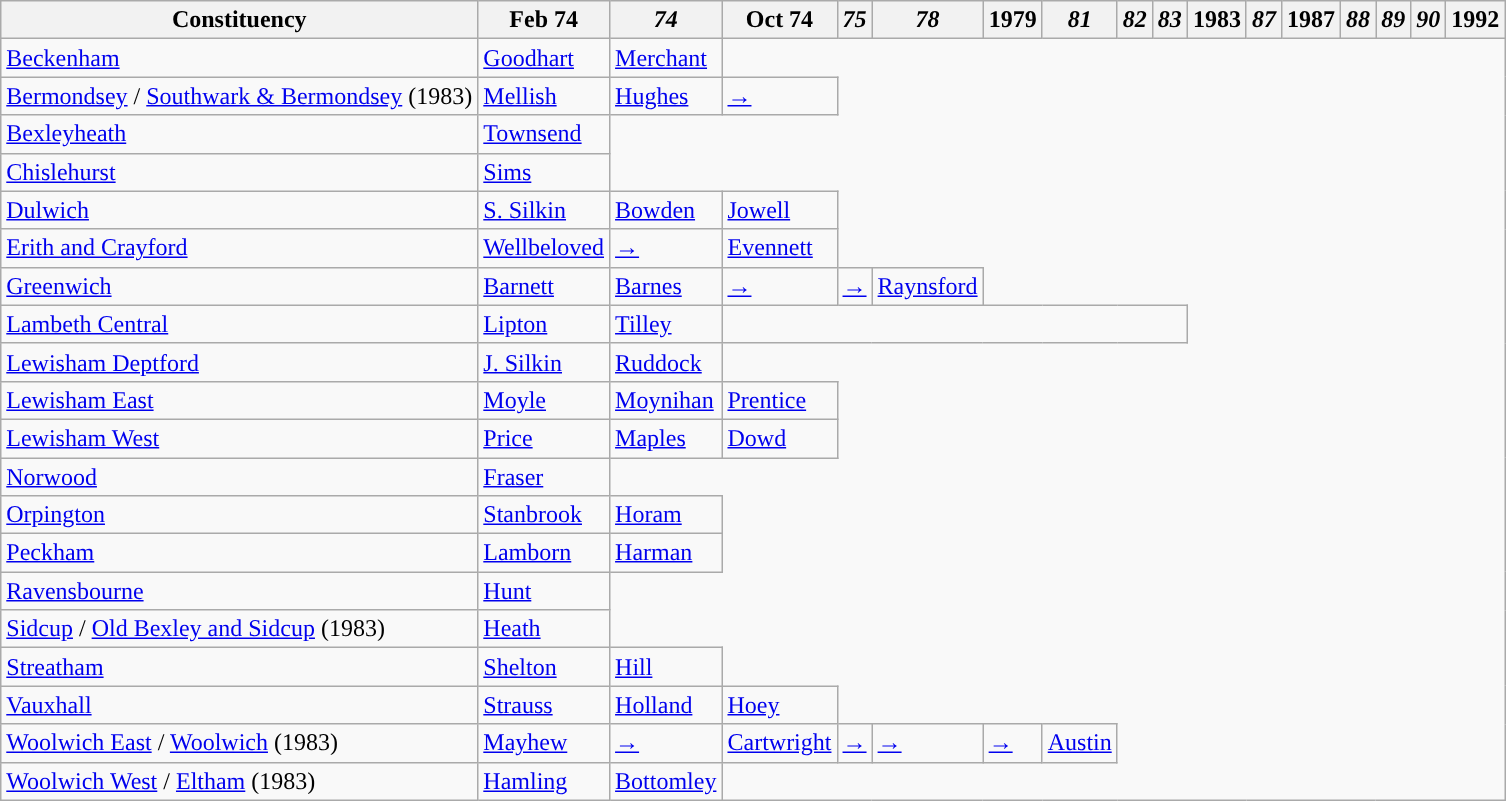<table class="wikitable">
<tr>
<th>Constituency</th>
<th>Feb 74</th>
<th><em>74</em></th>
<th>Oct 74</th>
<th><em>75</em></th>
<th><em>78</em></th>
<th>1979</th>
<th><em>81</em></th>
<th><em>82</em></th>
<th><em>83</em></th>
<th>1983</th>
<th><em>87</em></th>
<th>1987</th>
<th><em>88</em></th>
<th><em>89</em></th>
<th><em>90</em></th>
<th>1992</th>
</tr>
<tr>
<td><a href='#'>Beckenham</a></td>
<td><a href='#'>Goodhart</a></td>
<td><a href='#'>Merchant</a></td>
</tr>
<tr>
<td><a href='#'>Bermondsey</a> / <a href='#'>Southwark & Bermondsey</a> (1983)</td>
<td><a href='#'>Mellish</a></td>
<td><a href='#'>Hughes</a></td>
<td><a href='#'>→</a></td>
</tr>
<tr>
<td><a href='#'>Bexleyheath</a></td>
<td><a href='#'>Townsend</a></td>
</tr>
<tr>
<td><a href='#'>Chislehurst</a></td>
<td><a href='#'>Sims</a></td>
</tr>
<tr>
<td><a href='#'>Dulwich</a></td>
<td><a href='#'>S. Silkin</a></td>
<td><a href='#'>Bowden</a></td>
<td><a href='#'>Jowell</a></td>
</tr>
<tr>
<td><a href='#'>Erith and Crayford</a></td>
<td><a href='#'>Wellbeloved</a></td>
<td><a href='#'>→</a></td>
<td><a href='#'>Evennett</a></td>
</tr>
<tr>
<td><a href='#'>Greenwich</a></td>
<td><a href='#'>Barnett</a></td>
<td><a href='#'>Barnes</a></td>
<td><a href='#'>→</a></td>
<td><a href='#'>→</a></td>
<td><a href='#'>Raynsford</a></td>
</tr>
<tr>
<td><a href='#'>Lambeth Central</a></td>
<td><a href='#'>Lipton</a></td>
<td><a href='#'>Tilley</a></td>
<td colspan="7"></td>
</tr>
<tr>
<td><a href='#'>Lewisham Deptford</a></td>
<td><a href='#'>J. Silkin</a></td>
<td><a href='#'>Ruddock</a></td>
</tr>
<tr>
<td><a href='#'>Lewisham East</a></td>
<td><a href='#'>Moyle</a></td>
<td><a href='#'>Moynihan</a></td>
<td><a href='#'>Prentice</a></td>
</tr>
<tr>
<td><a href='#'>Lewisham West</a></td>
<td><a href='#'>Price</a></td>
<td><a href='#'>Maples</a></td>
<td><a href='#'>Dowd</a></td>
</tr>
<tr>
<td><a href='#'>Norwood</a></td>
<td><a href='#'>Fraser</a></td>
</tr>
<tr>
<td><a href='#'>Orpington</a></td>
<td><a href='#'>Stanbrook</a></td>
<td><a href='#'>Horam</a></td>
</tr>
<tr>
<td><a href='#'>Peckham</a></td>
<td><a href='#'>Lamborn</a></td>
<td><a href='#'>Harman</a></td>
</tr>
<tr>
<td><a href='#'>Ravensbourne</a></td>
<td><a href='#'>Hunt</a></td>
</tr>
<tr>
<td><a href='#'>Sidcup</a> / <a href='#'>Old Bexley and Sidcup</a> (1983)</td>
<td><a href='#'>Heath</a></td>
</tr>
<tr>
<td><a href='#'>Streatham</a></td>
<td><a href='#'>Shelton</a></td>
<td><a href='#'>Hill</a></td>
</tr>
<tr>
<td><a href='#'>Vauxhall</a></td>
<td><a href='#'>Strauss</a></td>
<td><a href='#'>Holland</a></td>
<td><a href='#'>Hoey</a></td>
</tr>
<tr>
<td><a href='#'>Woolwich East</a> / <a href='#'>Woolwich</a> (1983)</td>
<td><a href='#'>Mayhew</a></td>
<td><a href='#'>→</a></td>
<td><a href='#'>Cartwright</a></td>
<td><a href='#'>→</a></td>
<td><a href='#'>→</a></td>
<td><a href='#'>→</a></td>
<td><a href='#'>Austin</a></td>
</tr>
<tr>
<td><a href='#'>Woolwich West</a> / <a href='#'>Eltham</a> (1983)</td>
<td><a href='#'>Hamling</a></td>
<td><a href='#'>Bottomley</a></td>
</tr>
</table>
